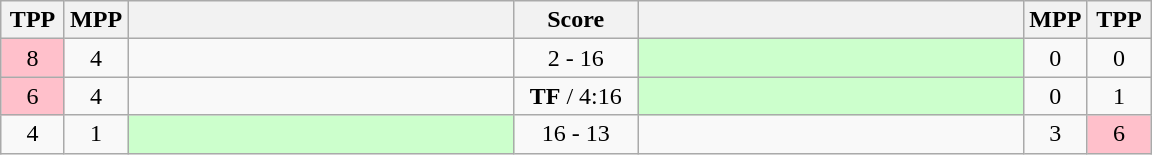<table class="wikitable" style="text-align: center;" |>
<tr>
<th width="35">TPP</th>
<th width="35">MPP</th>
<th width="250"></th>
<th width="75">Score</th>
<th width="250"></th>
<th width="35">MPP</th>
<th width="35">TPP</th>
</tr>
<tr>
<td bgcolor=pink>8</td>
<td>4</td>
<td style="text-align:left;"></td>
<td>2 - 16</td>
<td style="text-align:left;" bgcolor="ccffcc"><strong></strong></td>
<td>0</td>
<td>0</td>
</tr>
<tr>
<td bgcolor=pink>6</td>
<td>4</td>
<td style="text-align:left;"></td>
<td><strong>TF</strong> / 4:16</td>
<td style="text-align:left;" bgcolor="ccffcc"><strong></strong></td>
<td>0</td>
<td>1</td>
</tr>
<tr>
<td>4</td>
<td>1</td>
<td style="text-align:left;" bgcolor="ccffcc"><strong></strong></td>
<td>16 - 13</td>
<td style="text-align:left;"></td>
<td>3</td>
<td bgcolor=pink>6</td>
</tr>
</table>
